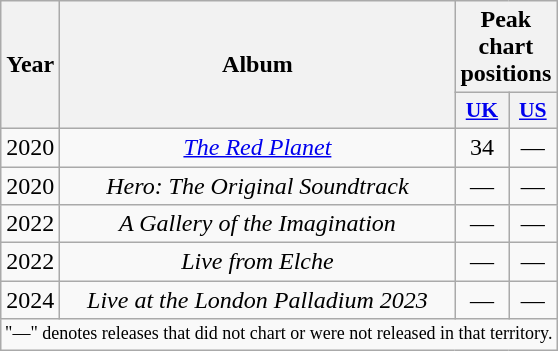<table class="wikitable plainrowheaders" style="text-align:center;">
<tr>
<th rowspan=2 width="1em">Year</th>
<th rowspan=2>Album</th>
<th colspan=2>Peak chart positions</th>
</tr>
<tr>
<th style="width:1em;font-size:90%"><a href='#'>UK</a><br></th>
<th style="width:1em;font-size:90%"><a href='#'>US</a><br></th>
</tr>
<tr>
<td>2020</td>
<td><em><a href='#'>The Red Planet</a></em></td>
<td>34</td>
<td>—</td>
</tr>
<tr>
<td>2020</td>
<td><em>Hero: The Original Soundtrack</em></td>
<td>—</td>
<td>—</td>
</tr>
<tr>
<td>2022</td>
<td><em>A Gallery of the Imagination</em></td>
<td>—</td>
<td>—</td>
</tr>
<tr>
<td>2022</td>
<td><em>Live from Elche</em></td>
<td>—</td>
<td>—</td>
</tr>
<tr>
<td>2024</td>
<td><em>Live at the London Palladium 2023</em></td>
<td>—</td>
<td>—</td>
</tr>
<tr>
<td colspan="6" style="text-align:center; font-size:9pt;">"—" denotes releases that did not chart or were not released in that territory.</td>
</tr>
</table>
